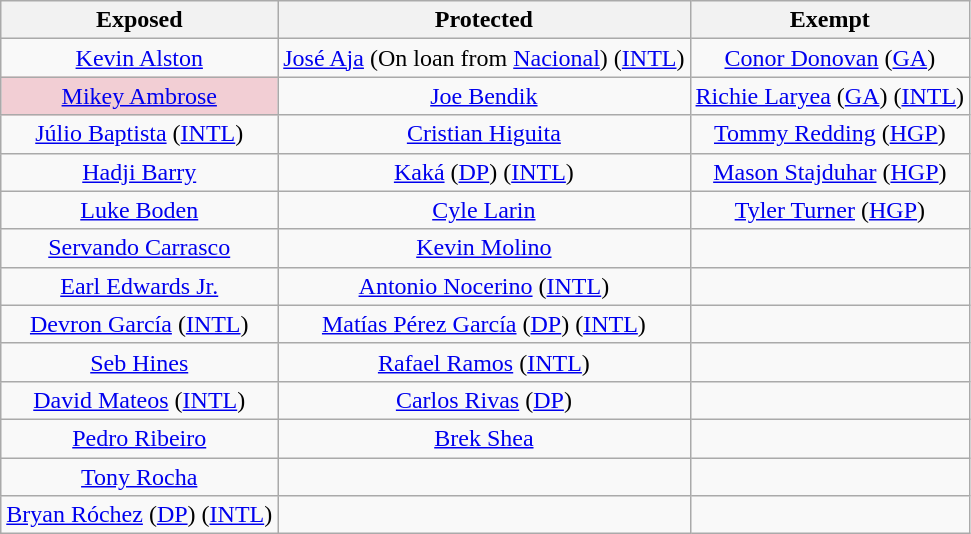<table class="wikitable" style="text-align:center">
<tr>
<th>Exposed</th>
<th>Protected</th>
<th>Exempt</th>
</tr>
<tr>
<td><a href='#'>Kevin Alston</a></td>
<td><a href='#'>José Aja</a> (On loan from <a href='#'>Nacional</a>) (<a href='#'>INTL</a>)</td>
<td><a href='#'>Conor Donovan</a> (<a href='#'>GA</a>)</td>
</tr>
<tr>
<td style="background: #F2CED4"><a href='#'>Mikey Ambrose</a></td>
<td><a href='#'>Joe Bendik</a></td>
<td><a href='#'>Richie Laryea</a> (<a href='#'>GA</a>) (<a href='#'>INTL</a>)</td>
</tr>
<tr>
<td><a href='#'>Júlio Baptista</a> (<a href='#'>INTL</a>)</td>
<td><a href='#'>Cristian Higuita</a></td>
<td><a href='#'>Tommy Redding</a> (<a href='#'>HGP</a>)</td>
</tr>
<tr>
<td><a href='#'>Hadji Barry</a></td>
<td><a href='#'>Kaká</a> (<a href='#'>DP</a>) (<a href='#'>INTL</a>)</td>
<td><a href='#'>Mason Stajduhar</a> (<a href='#'>HGP</a>)</td>
</tr>
<tr>
<td><a href='#'>Luke Boden</a></td>
<td><a href='#'>Cyle Larin</a></td>
<td><a href='#'>Tyler Turner</a> (<a href='#'>HGP</a>)</td>
</tr>
<tr>
<td><a href='#'>Servando Carrasco</a></td>
<td><a href='#'>Kevin Molino</a></td>
<td></td>
</tr>
<tr>
<td><a href='#'>Earl Edwards Jr.</a></td>
<td><a href='#'>Antonio Nocerino</a> (<a href='#'>INTL</a>)</td>
<td></td>
</tr>
<tr>
<td><a href='#'>Devron García</a> (<a href='#'>INTL</a>)</td>
<td><a href='#'>Matías Pérez García</a> (<a href='#'>DP</a>) (<a href='#'>INTL</a>)</td>
<td></td>
</tr>
<tr>
<td><a href='#'>Seb Hines</a></td>
<td><a href='#'>Rafael Ramos</a> (<a href='#'>INTL</a>)</td>
<td></td>
</tr>
<tr>
<td><a href='#'>David Mateos</a> (<a href='#'>INTL</a>)</td>
<td><a href='#'>Carlos Rivas</a> (<a href='#'>DP</a>)</td>
<td></td>
</tr>
<tr>
<td><a href='#'>Pedro Ribeiro</a></td>
<td><a href='#'>Brek Shea</a></td>
<td></td>
</tr>
<tr>
<td><a href='#'>Tony Rocha</a></td>
<td></td>
<td></td>
</tr>
<tr>
<td><a href='#'>Bryan Róchez</a> (<a href='#'>DP</a>) (<a href='#'>INTL</a>)</td>
<td></td>
<td></td>
</tr>
</table>
